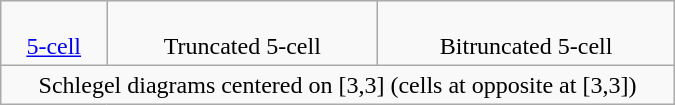<table class=wikitable style="float:right; margin-left:8px; width:450px">
<tr align=center valign=top>
<td><br><a href='#'>5-cell</a><br></td>
<td><br>Truncated 5-cell<br></td>
<td><br>Bitruncated 5-cell<br></td>
</tr>
<tr align=center>
<td colspan=4>Schlegel diagrams centered on [3,3] (cells at opposite at [3,3])</td>
</tr>
</table>
